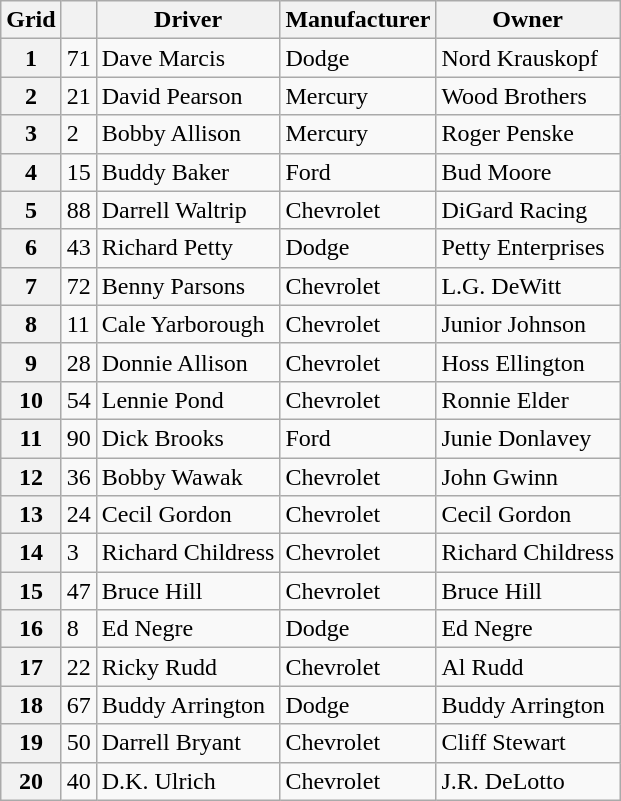<table class="wikitable">
<tr>
<th>Grid</th>
<th></th>
<th>Driver</th>
<th>Manufacturer</th>
<th>Owner</th>
</tr>
<tr>
<th>1</th>
<td>71</td>
<td>Dave Marcis</td>
<td>Dodge</td>
<td>Nord Krauskopf</td>
</tr>
<tr>
<th>2</th>
<td>21</td>
<td>David Pearson</td>
<td>Mercury</td>
<td>Wood Brothers</td>
</tr>
<tr>
<th>3</th>
<td>2</td>
<td>Bobby Allison</td>
<td>Mercury</td>
<td>Roger Penske</td>
</tr>
<tr>
<th>4</th>
<td>15</td>
<td>Buddy Baker</td>
<td>Ford</td>
<td>Bud Moore</td>
</tr>
<tr>
<th>5</th>
<td>88</td>
<td>Darrell Waltrip</td>
<td>Chevrolet</td>
<td>DiGard Racing</td>
</tr>
<tr>
<th>6</th>
<td>43</td>
<td>Richard Petty</td>
<td>Dodge</td>
<td>Petty Enterprises</td>
</tr>
<tr>
<th>7</th>
<td>72</td>
<td>Benny Parsons</td>
<td>Chevrolet</td>
<td>L.G. DeWitt</td>
</tr>
<tr>
<th>8</th>
<td>11</td>
<td>Cale Yarborough</td>
<td>Chevrolet</td>
<td>Junior Johnson</td>
</tr>
<tr>
<th>9</th>
<td>28</td>
<td>Donnie Allison</td>
<td>Chevrolet</td>
<td>Hoss Ellington</td>
</tr>
<tr>
<th>10</th>
<td>54</td>
<td>Lennie Pond</td>
<td>Chevrolet</td>
<td>Ronnie Elder</td>
</tr>
<tr>
<th>11</th>
<td>90</td>
<td>Dick Brooks</td>
<td>Ford</td>
<td>Junie Donlavey</td>
</tr>
<tr>
<th>12</th>
<td>36</td>
<td>Bobby Wawak</td>
<td>Chevrolet</td>
<td>John Gwinn</td>
</tr>
<tr>
<th>13</th>
<td>24</td>
<td>Cecil Gordon</td>
<td>Chevrolet</td>
<td>Cecil Gordon</td>
</tr>
<tr>
<th>14</th>
<td>3</td>
<td>Richard Childress</td>
<td>Chevrolet</td>
<td>Richard Childress</td>
</tr>
<tr>
<th>15</th>
<td>47</td>
<td>Bruce Hill</td>
<td>Chevrolet</td>
<td>Bruce Hill</td>
</tr>
<tr>
<th>16</th>
<td>8</td>
<td>Ed Negre</td>
<td>Dodge</td>
<td>Ed Negre</td>
</tr>
<tr>
<th>17</th>
<td>22</td>
<td>Ricky Rudd</td>
<td>Chevrolet</td>
<td>Al Rudd</td>
</tr>
<tr>
<th>18</th>
<td>67</td>
<td>Buddy Arrington</td>
<td>Dodge</td>
<td>Buddy Arrington</td>
</tr>
<tr>
<th>19</th>
<td>50</td>
<td>Darrell Bryant</td>
<td>Chevrolet</td>
<td>Cliff Stewart</td>
</tr>
<tr>
<th>20</th>
<td>40</td>
<td>D.K. Ulrich</td>
<td>Chevrolet</td>
<td>J.R. DeLotto</td>
</tr>
</table>
